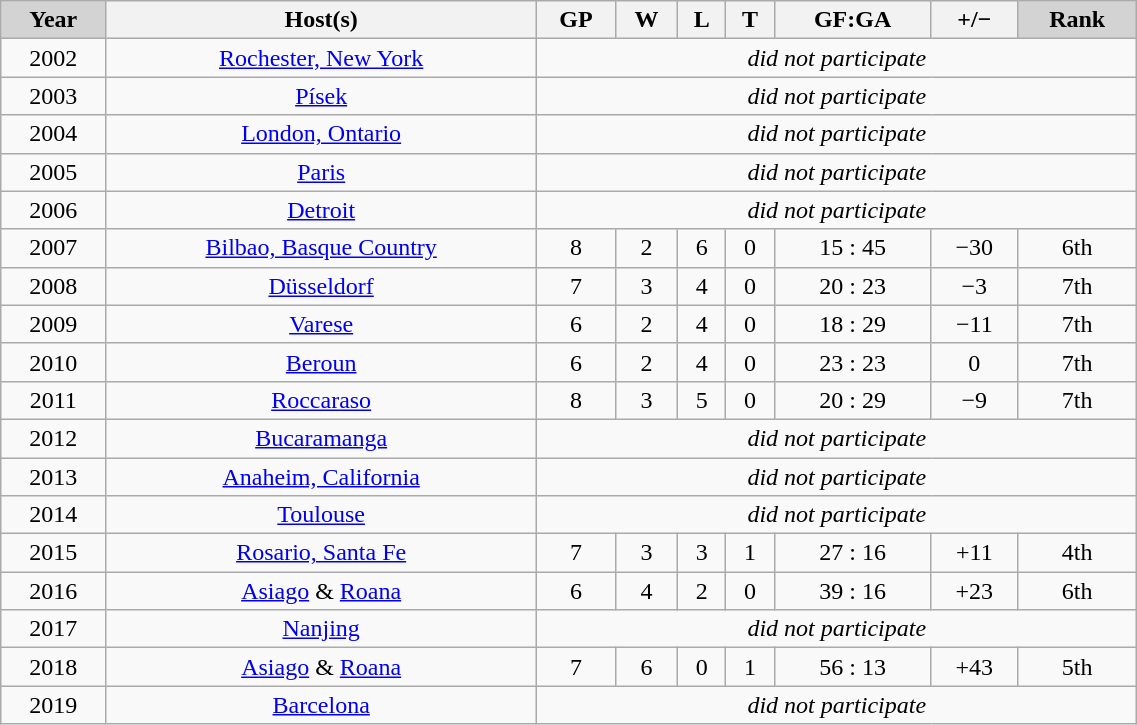<table class="wikitable" width=60% style="text-align:center;">
<tr>
<th style="background:lightgrey;">Year</th>
<th>Host(s)</th>
<th>GP</th>
<th>W</th>
<th>L</th>
<th>T</th>
<th>GF:GA</th>
<th>+/−</th>
<th ! style="background:lightgrey;">Rank</th>
</tr>
<tr>
<td>2002</td>
<td> <a href='#'>Rochester, New York</a></td>
<td colspan="7"><em>did not participate</em></td>
</tr>
<tr>
<td>2003</td>
<td> <a href='#'>Písek</a></td>
<td colspan="7"><em>did not participate</em></td>
</tr>
<tr>
<td>2004</td>
<td> <a href='#'>London, Ontario</a></td>
<td colspan="7"><em>did not participate</em></td>
</tr>
<tr>
<td>2005</td>
<td> <a href='#'>Paris</a></td>
<td colspan="7"><em>did not participate</em></td>
</tr>
<tr>
<td>2006</td>
<td> <a href='#'>Detroit</a></td>
<td colspan="7"><em>did not participate</em></td>
</tr>
<tr>
<td>2007</td>
<td> <a href='#'>Bilbao, Basque Country</a></td>
<td>8</td>
<td>2</td>
<td>6</td>
<td>0</td>
<td>15 : 45</td>
<td>−30</td>
<td>6th</td>
</tr>
<tr>
<td>2008</td>
<td> <a href='#'>Düsseldorf</a></td>
<td>7</td>
<td>3</td>
<td>4</td>
<td>0</td>
<td>20 : 23</td>
<td>−3</td>
<td>7th</td>
</tr>
<tr>
<td>2009</td>
<td> <a href='#'>Varese</a></td>
<td>6</td>
<td>2</td>
<td>4</td>
<td>0</td>
<td>18 : 29</td>
<td>−11</td>
<td>7th</td>
</tr>
<tr>
<td>2010</td>
<td> <a href='#'>Beroun</a></td>
<td>6</td>
<td>2</td>
<td>4</td>
<td>0</td>
<td>23 : 23</td>
<td>0</td>
<td>7th</td>
</tr>
<tr>
<td>2011</td>
<td> <a href='#'>Roccaraso</a></td>
<td>8</td>
<td>3</td>
<td>5</td>
<td>0</td>
<td>20 : 29</td>
<td>−9</td>
<td>7th</td>
</tr>
<tr>
<td>2012</td>
<td> <a href='#'>Bucaramanga</a></td>
<td colspan="7"><em>did not participate</em></td>
</tr>
<tr>
<td>2013</td>
<td> <a href='#'>Anaheim, California</a></td>
<td colspan="7"><em>did not participate</em></td>
</tr>
<tr>
<td>2014</td>
<td> <a href='#'>Toulouse</a></td>
<td colspan="7"><em>did not participate</em></td>
</tr>
<tr>
<td>2015</td>
<td> <a href='#'>Rosario, Santa Fe</a></td>
<td>7</td>
<td>3</td>
<td>3</td>
<td>1</td>
<td>27 : 16</td>
<td>+11</td>
<td>4th</td>
</tr>
<tr>
<td>2016</td>
<td> <a href='#'>Asiago</a> & <a href='#'>Roana</a></td>
<td>6</td>
<td>4</td>
<td>2</td>
<td>0</td>
<td>39 : 16</td>
<td>+23</td>
<td>6th</td>
</tr>
<tr>
<td>2017</td>
<td> <a href='#'>Nanjing</a></td>
<td colspan="7"><em>did not participate</em></td>
</tr>
<tr>
<td>2018</td>
<td> <a href='#'>Asiago</a> & <a href='#'>Roana</a></td>
<td>7</td>
<td>6</td>
<td>0</td>
<td>1</td>
<td>56 : 13</td>
<td>+43</td>
<td>5th</td>
</tr>
<tr>
<td>2019</td>
<td> <a href='#'>Barcelona</a></td>
<td colspan="7"><em>did not participate</em></td>
</tr>
</table>
